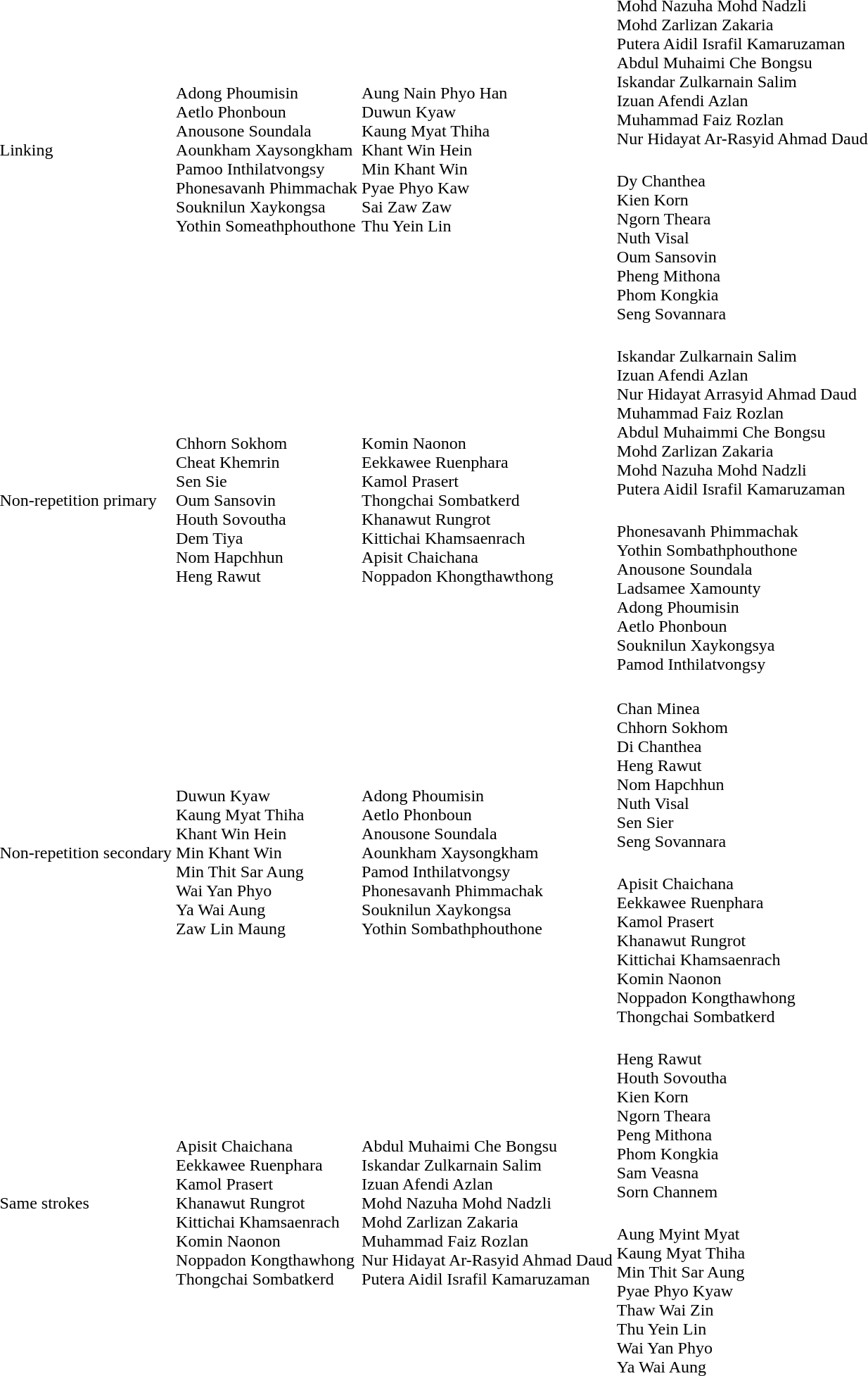<table>
<tr>
</tr>
<tr>
<td rowspan=2>Linking</td>
<td rowspan=2 nowrap><br>Adong Phoumisin<br>Aetlo Phonboun<br>Anousone Soundala<br>Aounkham Xaysongkham<br>Pamoo Inthilatvongsy<br>Phonesavanh Phimmachak<br>Souknilun Xaykongsa<br>Yothin Someathphouthone</td>
<td rowspan=2><br>Aung Nain Phyo Han<br>Duwun Kyaw<br>Kaung Myat Thiha<br>Khant Win Hein<br>Min Khant Win<br>Pyae Phyo Kaw<br>Sai Zaw Zaw<br>Thu Yein Lin</td>
<td nowrap><br>Mohd Nazuha Mohd Nadzli<br>Mohd Zarlizan Zakaria<br>Putera Aidil Israfil Kamaruzaman<br>Abdul Muhaimi Che Bongsu<br>Iskandar Zulkarnain Salim<br>Izuan Afendi Azlan<br>Muhammad Faiz Rozlan<br>Nur Hidayat Ar-Rasyid Ahmad Daud</td>
</tr>
<tr>
<td><br>Dy Chanthea<br>Kien Korn<br>Ngorn Theara<br>Nuth Visal<br>Oum Sansovin<br>Pheng Mithona<br>Phom Kongkia<br>Seng Sovannara</td>
</tr>
<tr>
<td rowspan=2>Non-repetition primary</td>
<td rowspan=2><br>Chhorn Sokhom<br>Cheat Khemrin<br>Sen Sie<br>Oum Sansovin<br>Houth Sovoutha<br>Dem Tiya<br>Nom Hapchhun<br>Heng Rawut<br></td>
<td rowspan=2><br>Komin Naonon<br>Eekkawee Ruenphara<br>Kamol Prasert<br>Thongchai Sombatkerd<br>Khanawut Rungrot<br>Kittichai Khamsaenrach<br>Apisit Chaichana<br>Noppadon Khongthawthong</td>
<td><br>Iskandar Zulkarnain Salim<br>Izuan Afendi Azlan<br>Nur Hidayat Arrasyid Ahmad Daud<br>Muhammad Faiz Rozlan<br>Abdul Muhaimmi Che Bongsu<br>Mohd Zarlizan Zakaria<br>Mohd Nazuha Mohd Nadzli<br>Putera Aidil Israfil Kamaruzaman</td>
</tr>
<tr>
<td><br>Phonesavanh Phimmachak<br>Yothin Sombathphouthone<br>Anousone Soundala<br>Ladsamee Xamounty<br>Adong Phoumisin<br>Aetlo Phonboun<br>Souknilun Xaykongsya<br>Pamod Inthilatvongsy</td>
</tr>
<tr>
</tr>
<tr>
<td rowspan=2>Non-repetition secondary</td>
<td rowspan=2><br>Duwun Kyaw<br>Kaung Myat Thiha<br>Khant Win Hein<br>Min Khant Win<br>Min Thit Sar Aung<br>Wai Yan Phyo<br>Ya Wai Aung<br>Zaw Lin Maung</td>
<td rowspan=2><br>Adong Phoumisin<br>Aetlo Phonboun<br>Anousone Soundala<br>Aounkham Xaysongkham<br>Pamod Inthilatvongsy<br>Phonesavanh Phimmachak<br>Souknilun Xaykongsa<br>Yothin Sombathphouthone</td>
<td><br>Chan Minea<br>Chhorn Sokhom<br>Di Chanthea<br>Heng Rawut<br>Nom Hapchhun<br>Nuth Visal<br>Sen Sier<br>Seng Sovannara</td>
</tr>
<tr>
<td><br>Apisit Chaichana<br>Eekkawee Ruenphara<br>Kamol Prasert<br>Khanawut Rungrot<br>Kittichai Khamsaenrach<br>Komin Naonon<br>Noppadon Kongthawhong<br>Thongchai Sombatkerd</td>
</tr>
<tr>
<td rowspan=2>Same strokes</td>
<td rowspan=2><br>Apisit Chaichana<br>Eekkawee Ruenphara<br>Kamol Prasert<br>Khanawut Rungrot<br>Kittichai Khamsaenrach<br>Komin Naonon<br>Noppadon Kongthawhong<br>Thongchai Sombatkerd</td>
<td rowspan=2 nowrap><br>Abdul Muhaimi Che Bongsu<br>Iskandar Zulkarnain Salim<br>Izuan Afendi Azlan<br>Mohd Nazuha Mohd Nadzli<br>Mohd Zarlizan Zakaria<br>Muhammad Faiz Rozlan<br>Nur Hidayat Ar-Rasyid Ahmad Daud<br>Putera Aidil Israfil Kamaruzaman</td>
<td><br>Heng Rawut<br>Houth Sovoutha<br>Kien Korn<br>Ngorn Theara<br>Peng Mithona<br>Phom Kongkia<br>Sam Veasna<br>Sorn Channem</td>
</tr>
<tr>
<td><br>Aung Myint Myat<br>Kaung Myat Thiha<br>Min Thit Sar Aung<br>Pyae Phyo Kyaw<br>Thaw Wai Zin<br>Thu Yein Lin<br>Wai Yan Phyo<br>Ya Wai Aung</td>
</tr>
</table>
